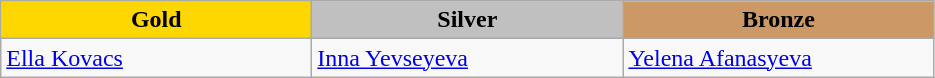<table class="wikitable" style="text-align:left">
<tr align="center">
<td width=200 bgcolor=gold><strong>Gold</strong></td>
<td width=200 bgcolor=silver><strong>Silver</strong></td>
<td width=200 bgcolor=CC9966><strong>Bronze</strong></td>
</tr>
<tr>
<td><a href='#'>Ella Kovacs</a><br><em></em></td>
<td><a href='#'>Inna Yevseyeva</a><br><em></em></td>
<td><a href='#'>Yelena Afanasyeva</a><br><em></em></td>
</tr>
</table>
